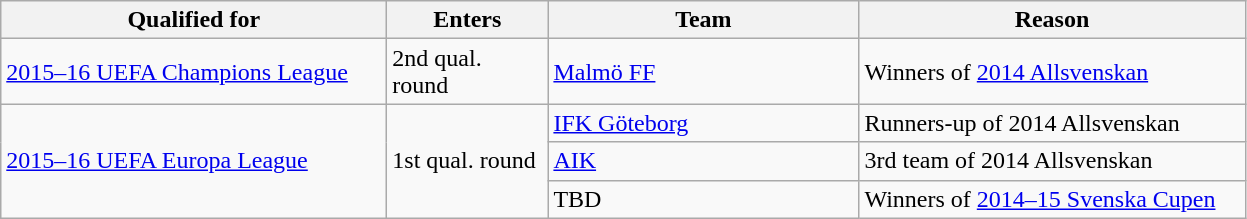<table class="wikitable">
<tr>
<th style="width: 250px;">Qualified for</th>
<th style="width: 100px;">Enters</th>
<th style="width: 200px;">Team</th>
<th style="width: 250px;">Reason</th>
</tr>
<tr>
<td><a href='#'>2015–16 UEFA Champions League</a></td>
<td>2nd qual. round</td>
<td><a href='#'>Malmö FF</a></td>
<td>Winners of <a href='#'>2014 Allsvenskan</a></td>
</tr>
<tr>
<td rowspan="3"><a href='#'>2015–16 UEFA Europa League</a></td>
<td rowspan="3">1st qual. round</td>
<td><a href='#'>IFK Göteborg</a></td>
<td>Runners-up of 2014 Allsvenskan</td>
</tr>
<tr>
<td><a href='#'>AIK</a></td>
<td>3rd team of 2014 Allsvenskan</td>
</tr>
<tr>
<td>TBD</td>
<td>Winners of <a href='#'>2014–15 Svenska Cupen</a></td>
</tr>
</table>
